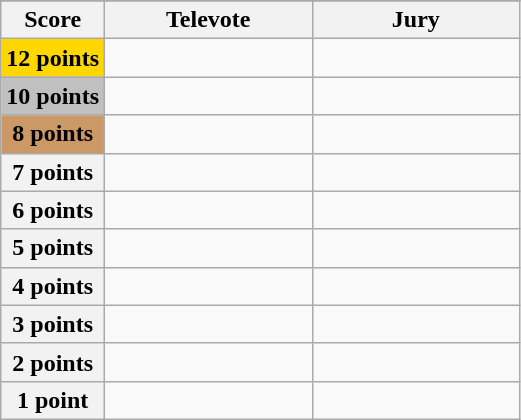<table class="wikitable">
<tr>
</tr>
<tr>
<th scope="col" width="20%">Score</th>
<th scope="col" width="40%">Televote</th>
<th scope="col" width="40%">Jury</th>
</tr>
<tr>
<th scope="row" style="background:gold">12 points</th>
<td></td>
<td></td>
</tr>
<tr>
<th scope="row" style="background:silver">10 points</th>
<td></td>
<td></td>
</tr>
<tr>
<th scope="row" style="background:#CC9966">8 points</th>
<td></td>
<td></td>
</tr>
<tr>
<th scope="row">7 points</th>
<td></td>
<td></td>
</tr>
<tr>
<th scope="row">6 points</th>
<td></td>
<td></td>
</tr>
<tr>
<th scope="row">5 points</th>
<td></td>
<td></td>
</tr>
<tr>
<th scope="row">4 points</th>
<td></td>
<td></td>
</tr>
<tr>
<th scope="row">3 points</th>
<td></td>
<td></td>
</tr>
<tr>
<th scope="row">2 points</th>
<td></td>
<td></td>
</tr>
<tr>
<th scope="row">1 point</th>
<td></td>
<td></td>
</tr>
</table>
